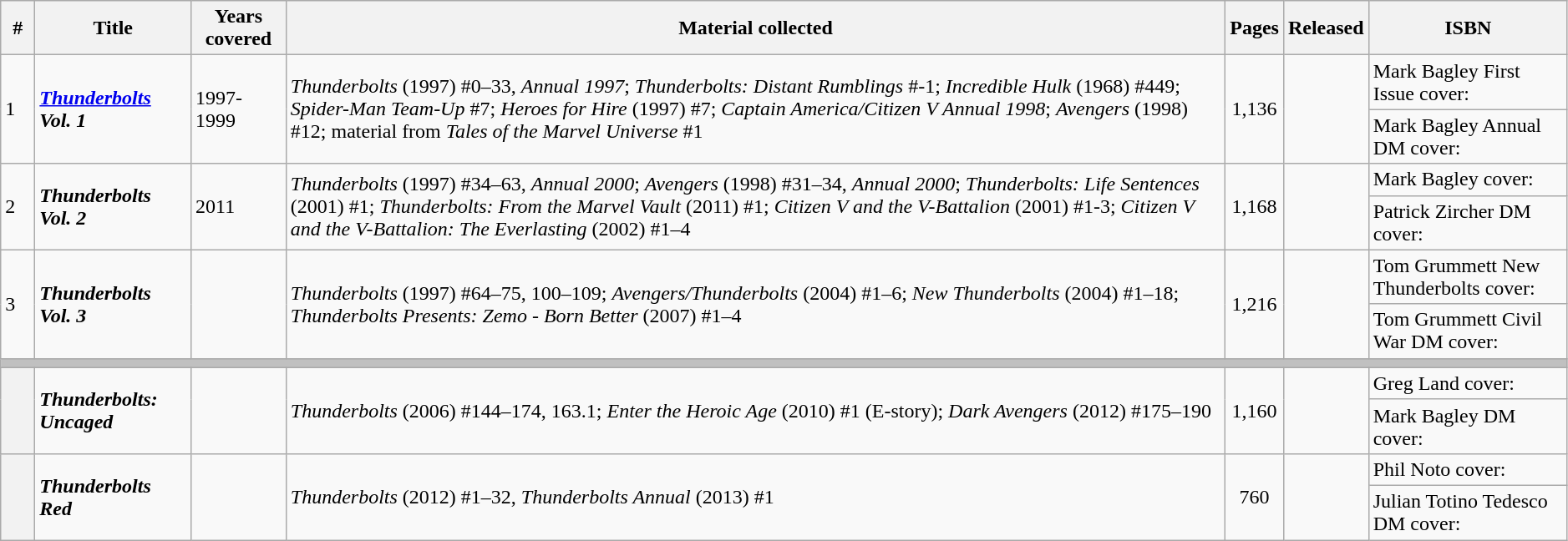<table class="wikitable sortable" width="99%">
<tr>
<th class="unsortable" width="20px">#</th>
<th>Title</th>
<th>Years covered</th>
<th class="unsortable">Material collected</th>
<th>Pages</th>
<th>Released</th>
<th class="unsortable">ISBN</th>
</tr>
<tr>
<td rowspan="2">1</td>
<td rowspan="2"><strong><em><a href='#'>Thunderbolts</a> Vol. 1</em></strong></td>
<td rowspan="2">1997-1999</td>
<td rowspan="2"><em>Thunderbolts</em> (1997) #0–33, <em>Annual 1997</em>; <em>Thunderbolts: Distant Rumblings</em> #-1; <em>Incredible Hulk</em> (1968) #449; <em>Spider-Man Team-Up</em> #7; <em>Heroes for Hire</em> (1997) #7; <em>Captain America/Citizen V Annual 1998</em>; <em>Avengers</em> (1998) #12; material from <em>Tales of the Marvel Universe</em> #1</td>
<td rowspan="2" style="text-align: center;">1,136</td>
<td rowspan="2"></td>
<td>Mark Bagley First Issue cover: </td>
</tr>
<tr>
<td>Mark Bagley Annual DM cover: </td>
</tr>
<tr>
<td rowspan="2">2</td>
<td rowspan="2"><strong><em>Thunderbolts Vol. 2</em></strong></td>
<td rowspan="2"> 2011</td>
<td rowspan="2"><em>Thunderbolts</em> (1997) #34–63, <em>Annual 2000</em>; <em>Avengers</em> (1998) #31–34, <em>Annual 2000</em>; <em>Thunderbolts: Life Sentences</em> (2001) #1; <em>Thunderbolts: From the Marvel Vault</em> (2011) #1; <em>Citizen V and the V-Battalion</em> (2001) #1-3; <em>Citizen V and the V-Battalion: The Everlasting</em> (2002) #1–4</td>
<td rowspan="2" style="text-align: center;">1,168</td>
<td rowspan="2"></td>
<td>Mark Bagley cover: </td>
</tr>
<tr>
<td>Patrick Zircher DM cover: </td>
</tr>
<tr>
<td rowspan="2">3</td>
<td rowspan="2"><strong><em>Thunderbolts Vol. 3</em></strong></td>
<td rowspan="2"></td>
<td rowspan="2"><em>Thunderbolts</em> (1997) #64–75, 100–109; <em>Avengers/Thunderbolts</em> (2004) #1–6; <em>New Thunderbolts</em> (2004) #1–18; <em>Thunderbolts Presents: Zemo - Born Better</em> (2007) #1–4</td>
<td rowspan="2" style="text-align: center;">1,216</td>
<td rowspan="2"></td>
<td>Tom Grummett New Thunderbolts cover: </td>
</tr>
<tr>
<td>Tom Grummett Civil War DM cover: </td>
</tr>
<tr>
<th colspan="7" style="background-color: silver;"></th>
</tr>
<tr>
<th rowspan="2" style="background-color: light grey;"></th>
<td rowspan="2"><strong><em>Thunderbolts: Uncaged</em></strong></td>
<td rowspan="2"></td>
<td rowspan="2"><em>Thunderbolts</em> (2006) #144–174, 163.1; <em>Enter the Heroic Age</em> (2010) #1 (E-story); <em>Dark Avengers</em> (2012) #175–190</td>
<td rowspan="2" style="text-align: center;">1,160</td>
<td rowspan="2"></td>
<td>Greg Land cover: </td>
</tr>
<tr>
<td>Mark Bagley DM cover: </td>
</tr>
<tr>
<th rowspan="2" style="background-color: light grey;"></th>
<td rowspan="2"><strong><em>Thunderbolts Red</em></strong></td>
<td rowspan="2"></td>
<td rowspan="2"><em>Thunderbolts</em> (2012) #1–32, <em>Thunderbolts Annual</em> (2013) #1</td>
<td rowspan="2" style="text-align: center;">760</td>
<td rowspan="2"></td>
<td>Phil Noto cover: </td>
</tr>
<tr>
<td>Julian Totino Tedesco DM cover: </td>
</tr>
</table>
